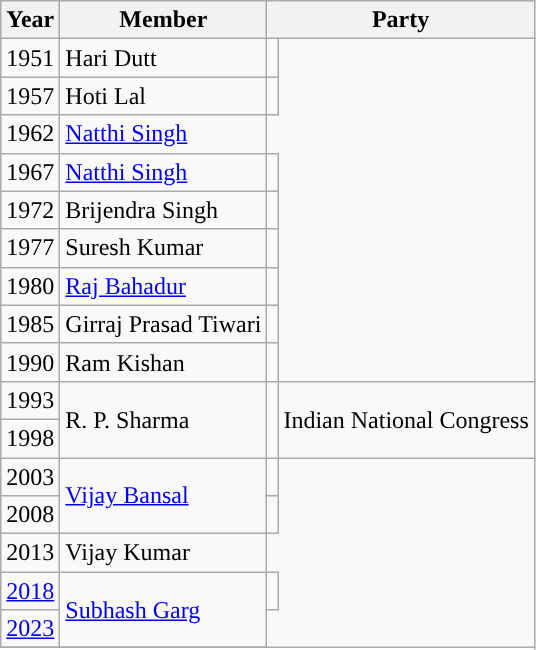<table class="wikitable sortable">
<tr>
<th>Year</th>
<th>Member</th>
<th colspan="2">Party</th>
</tr>
<tr>
<td>1951</td>
<td>Hari Dutt</td>
<td></td>
</tr>
<tr>
<td>1957</td>
<td>Hoti Lal</td>
<td></td>
</tr>
<tr>
<td>1962</td>
<td><a href='#'>Natthi Singh</a></td>
</tr>
<tr>
<td>1967</td>
<td><a href='#'>Natthi Singh</a></td>
<td></td>
</tr>
<tr>
<td>1972</td>
<td>Brijendra Singh</td>
<td></td>
</tr>
<tr>
<td>1977</td>
<td>Suresh Kumar</td>
<td></td>
</tr>
<tr>
<td>1980</td>
<td><a href='#'>Raj Bahadur</a></td>
<td></td>
</tr>
<tr>
<td>1985</td>
<td>Girraj Prasad Tiwari</td>
<td></td>
</tr>
<tr>
<td>1990</td>
<td>Ram Kishan</td>
<td></td>
</tr>
<tr>
<td>1993</td>
<td rowspan=2>R. P. Sharma</td>
<td rowspan=2 style="background-color: "></td>
<td rowspan=2>Indian National Congress</td>
</tr>
<tr>
<td>1998</td>
</tr>
<tr>
<td>2003</td>
<td rowspan=2><a href='#'>Vijay Bansal</a></td>
<td></td>
</tr>
<tr>
<td>2008</td>
<td></td>
</tr>
<tr>
<td>2013</td>
<td>Vijay Kumar</td>
</tr>
<tr>
<td><a href='#'>2018</a></td>
<td rowspan=2><a href='#'>Subhash Garg</a></td>
<td></td>
</tr>
<tr>
<td><a href='#'>2023</a></td>
</tr>
<tr>
</tr>
</table>
